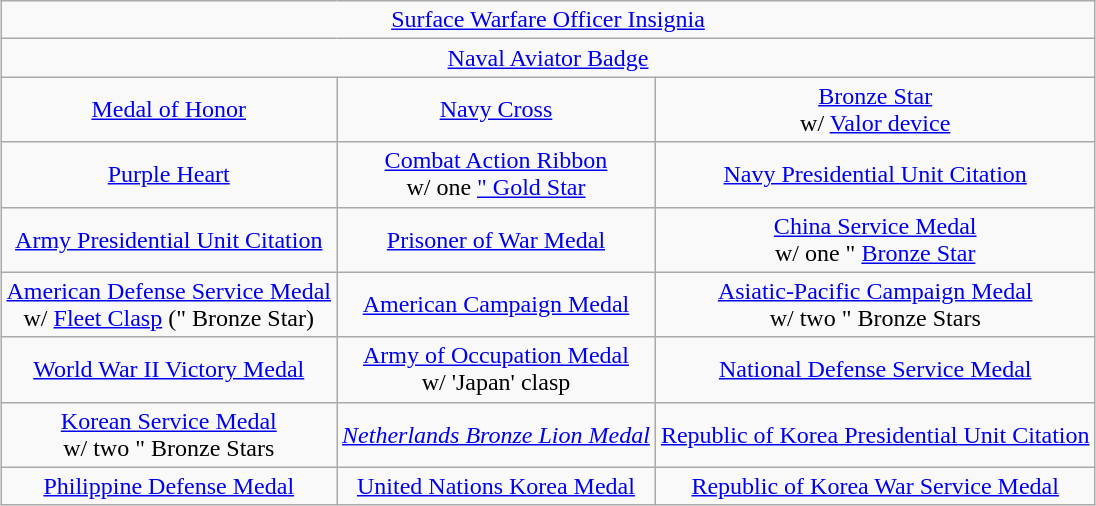<table class="wikitable" style="margin:1em auto; text-align:center;">
<tr>
<td colspan="3"><a href='#'>Surface Warfare Officer Insignia</a></td>
</tr>
<tr>
<td colspan="3"><a href='#'>Naval Aviator Badge</a></td>
</tr>
<tr>
<td><a href='#'>Medal of Honor</a></td>
<td><a href='#'>Navy Cross</a></td>
<td><a href='#'>Bronze Star</a><br>w/ <a href='#'>Valor device</a></td>
</tr>
<tr>
<td><a href='#'>Purple Heart</a></td>
<td><a href='#'>Combat Action Ribbon</a><br>w/ one <a href='#'>" Gold Star</a></td>
<td><a href='#'>Navy Presidential Unit Citation</a></td>
</tr>
<tr>
<td><a href='#'>Army Presidential Unit Citation</a></td>
<td><a href='#'>Prisoner of War Medal</a></td>
<td><a href='#'>China Service Medal</a><br>w/ one " <a href='#'>Bronze Star</a></td>
</tr>
<tr>
<td><a href='#'>American Defense Service Medal</a><br>w/ <a href='#'>Fleet Clasp</a> (" Bronze Star)</td>
<td><a href='#'>American Campaign Medal</a></td>
<td><a href='#'>Asiatic-Pacific Campaign Medal</a><br>w/ two " Bronze Stars</td>
</tr>
<tr>
<td><a href='#'>World War II Victory Medal</a></td>
<td><a href='#'>Army of Occupation Medal</a><br>w/ 'Japan' clasp</td>
<td><a href='#'>National Defense Service Medal</a></td>
</tr>
<tr>
<td><a href='#'>Korean Service Medal</a><br>w/ two " Bronze Stars</td>
<td><em><a href='#'>Netherlands Bronze Lion Medal</a></em></td>
<td><a href='#'>Republic of Korea Presidential Unit Citation</a></td>
</tr>
<tr>
<td><a href='#'>Philippine Defense Medal</a></td>
<td><a href='#'>United Nations Korea Medal</a></td>
<td><a href='#'>Republic of Korea War Service Medal</a></td>
</tr>
</table>
